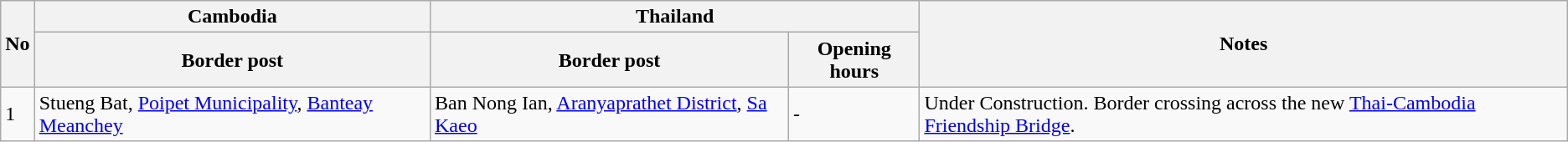<table class="wikitable">
<tr>
<th rowspan="2">No</th>
<th>Cambodia</th>
<th colspan="2">Thailand</th>
<th rowspan="2">Notes</th>
</tr>
<tr>
<th>Border post</th>
<th>Border post</th>
<th>Opening hours</th>
</tr>
<tr>
<td>1</td>
<td>Stueng Bat, <a href='#'>Poipet Municipality</a>, <a href='#'>Banteay Meanchey</a></td>
<td>Ban Nong Ian, <a href='#'>Aranyaprathet District</a>, <a href='#'>Sa Kaeo</a></td>
<td>-</td>
<td>Under Construction. Border crossing across the new <a href='#'>Thai-Cambodia Friendship Bridge</a>.</td>
</tr>
</table>
